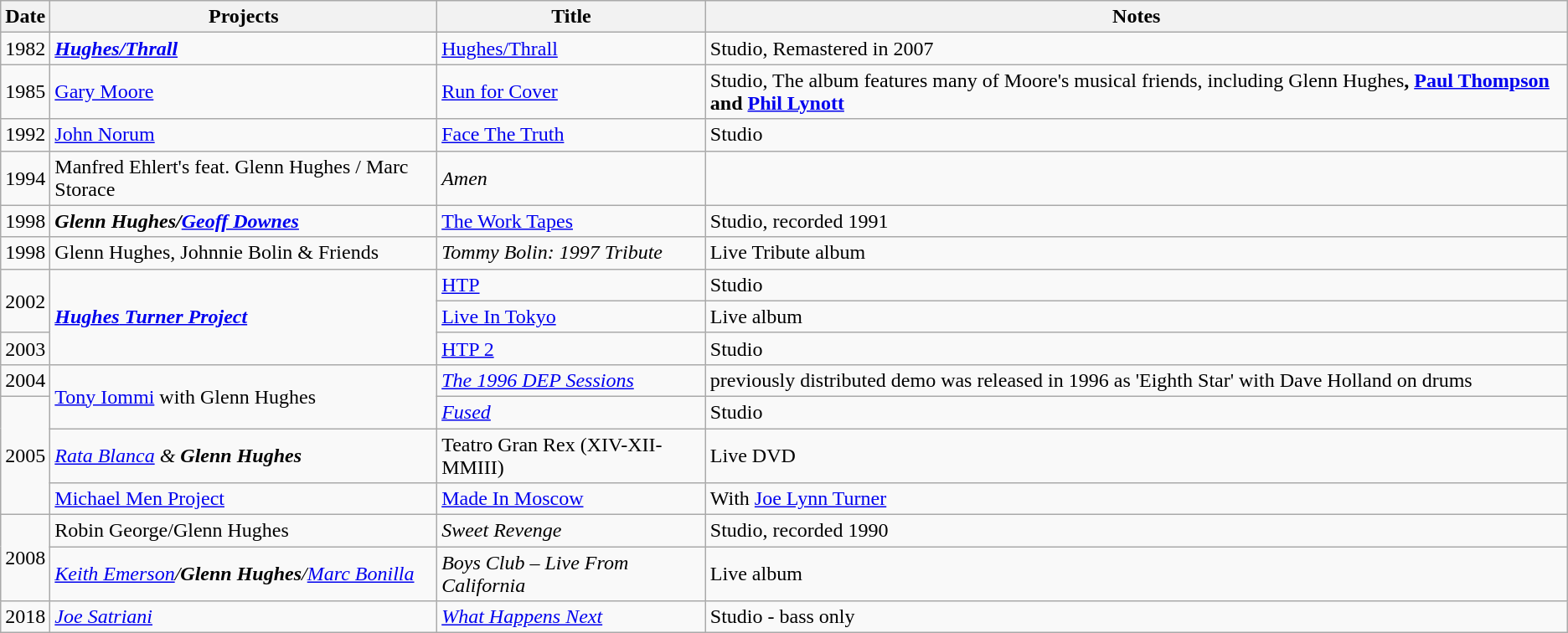<table class="wikitable">
<tr>
<th>Date</th>
<th>Projects</th>
<th>Title</th>
<th>Notes</th>
</tr>
<tr>
<td>1982</td>
<td><a href='#'><strong><em>Hughes<strong>/Thrall<em></a></td>
<td></em><a href='#'>Hughes/Thrall</a><em></td>
<td>Studio, Remastered in 2007</td>
</tr>
<tr>
<td>1985</td>
<td></em><a href='#'>Gary Moore</a><em></td>
<td></em><a href='#'>Run for Cover</a><em></td>
<td>Studio, The album features many of Moore's musical friends, including </strong>Glenn Hughes<strong>, <a href='#'>Paul Thompson</a> and <a href='#'>Phil Lynott</a></td>
</tr>
<tr>
<td>1992</td>
<td></em><a href='#'>John Norum</a><em></td>
<td></em><a href='#'>Face The Truth</a><em></td>
<td>Studio</td>
</tr>
<tr>
<td>1994</td>
<td></em>Manfred Ehlert's feat. </strong>Glenn Hughes / Marc Storace</em></strong></td>
<td><em>Amen</em></td>
<td></td>
</tr>
<tr>
<td>1998</td>
<td><strong><em>Glenn Hughes<strong>/<a href='#'>Geoff Downes</a><em></td>
<td></em><a href='#'>The Work Tapes</a><em></td>
<td>Studio, recorded 1991</td>
</tr>
<tr>
<td>1998</td>
<td></em></strong>Glenn Hughes</strong>, Johnnie Bolin & Friends</em></td>
<td><em>Tommy Bolin: 1997 Tribute</em></td>
<td>Live Tribute album</td>
</tr>
<tr>
<td rowspan="2">2002</td>
<td rowspan="3"><a href='#'><strong><em>Hughes<strong> Turner Project<em></a></td>
<td></em><a href='#'>HTP</a><em></td>
<td>Studio</td>
</tr>
<tr>
<td></em><a href='#'>Live In Tokyo</a><em></td>
<td>Live album</td>
</tr>
<tr>
<td>2003</td>
<td></em><a href='#'>HTP 2</a><em></td>
<td>Studio</td>
</tr>
<tr>
<td>2004</td>
<td rowspan="2"></em><a href='#'>Tony Iommi</a> with </strong>Glenn Hughes</em></strong></td>
<td><em><a href='#'>The 1996 DEP Sessions</a></em></td>
<td>previously distributed demo was released in 1996 as 'Eighth Star' with Dave Holland on drums</td>
</tr>
<tr>
<td rowspan="3">2005</td>
<td><em><a href='#'>Fused</a></em></td>
<td>Studio</td>
</tr>
<tr>
<td><em><a href='#'>Rata Blanca</a> & <strong>Glenn Hughes<strong><em></td>
<td></em>Teatro Gran Rex (XIV-XII-MMIII)<em></td>
<td>Live DVD</td>
</tr>
<tr>
<td></em><a href='#'>Michael Men Project</a><em></td>
<td></em><a href='#'>Made In Moscow</a><em></td>
<td>With <a href='#'>Joe Lynn Turner</a></td>
</tr>
<tr>
<td rowspan="2">2008</td>
<td></em>Robin George/</strong>Glenn Hughes</em></strong></td>
<td><em>Sweet Revenge</em></td>
<td>Studio, recorded 1990</td>
</tr>
<tr>
<td><em><a href='#'>Keith Emerson</a>/<strong>Glenn Hughes</strong>/<a href='#'>Marc Bonilla</a></em></td>
<td><em>Boys Club – Live From California</em></td>
<td>Live album</td>
</tr>
<tr>
<td>2018</td>
<td><em><a href='#'>Joe Satriani</a></em></td>
<td><em><a href='#'>What Happens Next</a></em></td>
<td>Studio - bass only</td>
</tr>
</table>
